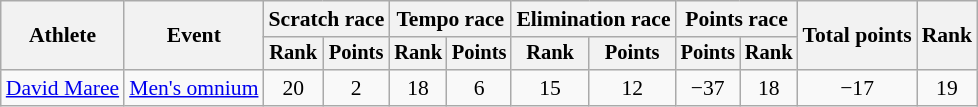<table class="wikitable" style="font-size:90%">
<tr>
<th rowspan="2">Athlete</th>
<th rowspan="2">Event</th>
<th colspan=2>Scratch race</th>
<th colspan="2">Tempo race</th>
<th colspan=2>Elimination race</th>
<th colspan=2>Points race</th>
<th rowspan=2>Total points</th>
<th rowspan=2>Rank</th>
</tr>
<tr style="font-size:95%">
<th>Rank</th>
<th>Points</th>
<th>Rank</th>
<th>Points</th>
<th>Rank</th>
<th>Points</th>
<th>Points</th>
<th>Rank</th>
</tr>
<tr align=center>
<td align=left><a href='#'>David Maree</a></td>
<td align=left><a href='#'>Men's omnium</a></td>
<td>20</td>
<td>2</td>
<td>18</td>
<td>6</td>
<td>15</td>
<td>12</td>
<td>−37</td>
<td>18</td>
<td>−17</td>
<td>19</td>
</tr>
</table>
